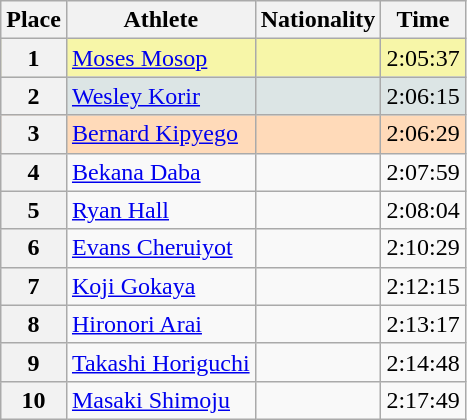<table class="wikitable sortable">
<tr>
<th>Place</th>
<th>Athlete</th>
<th>Nationality</th>
<th>Time</th>
</tr>
<tr bgcolor="#F7F6A8">
<th>1</th>
<td><a href='#'>Moses Mosop</a></td>
<td></td>
<td>2:05:37</td>
</tr>
<tr bgcolor="#DCE5E5">
<th>2</th>
<td><a href='#'>Wesley Korir</a></td>
<td></td>
<td>2:06:15</td>
</tr>
<tr bgcolor="#FFDAB9">
<th>3</th>
<td><a href='#'>Bernard Kipyego</a></td>
<td></td>
<td>2:06:29</td>
</tr>
<tr>
<th>4</th>
<td><a href='#'>Bekana Daba</a></td>
<td></td>
<td>2:07:59</td>
</tr>
<tr>
<th>5</th>
<td><a href='#'>Ryan Hall</a></td>
<td></td>
<td>2:08:04</td>
</tr>
<tr>
<th>6</th>
<td><a href='#'>Evans Cheruiyot</a></td>
<td></td>
<td>2:10:29</td>
</tr>
<tr>
<th>7</th>
<td><a href='#'>Koji Gokaya</a></td>
<td></td>
<td>2:12:15</td>
</tr>
<tr>
<th>8</th>
<td><a href='#'>Hironori Arai</a></td>
<td></td>
<td>2:13:17</td>
</tr>
<tr>
<th>9</th>
<td><a href='#'>Takashi Horiguchi</a></td>
<td></td>
<td>2:14:48</td>
</tr>
<tr>
<th>10</th>
<td><a href='#'>Masaki Shimoju</a></td>
<td></td>
<td>2:17:49</td>
</tr>
</table>
